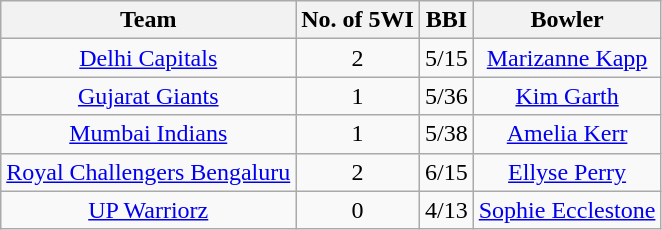<table class="wikitable sortable" style="text-align:center;">
<tr>
<th>Team</th>
<th>No. of 5WI</th>
<th class="unsortable">BBI</th>
<th class="unsortable">Bowler</th>
</tr>
<tr>
<td><a href='#'>Delhi Capitals</a></td>
<td>2</td>
<td>5/15</td>
<td><a href='#'>Marizanne Kapp</a></td>
</tr>
<tr>
<td><a href='#'>Gujarat Giants</a></td>
<td>1</td>
<td>5/36</td>
<td><a href='#'>Kim Garth</a></td>
</tr>
<tr>
<td><a href='#'>Mumbai Indians</a></td>
<td>1</td>
<td>5/38</td>
<td><a href='#'>Amelia Kerr</a></td>
</tr>
<tr>
<td><a href='#'>Royal Challengers Bengaluru</a></td>
<td>2</td>
<td>6/15</td>
<td><a href='#'>Ellyse Perry</a></td>
</tr>
<tr>
<td><a href='#'>UP Warriorz</a></td>
<td>0</td>
<td>4/13</td>
<td><a href='#'>Sophie Ecclestone</a></td>
</tr>
</table>
